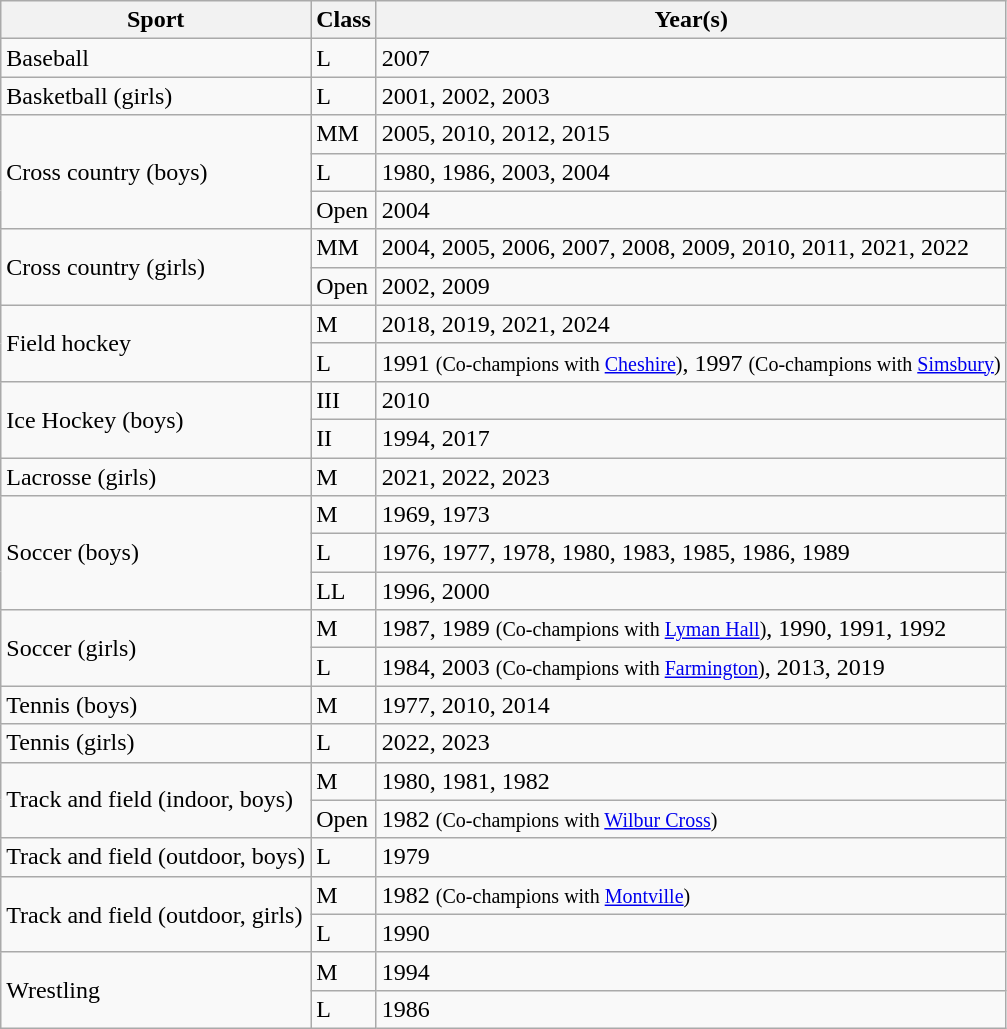<table class="wikitable">
<tr>
<th>Sport</th>
<th>Class</th>
<th>Year(s)</th>
</tr>
<tr>
<td>Baseball</td>
<td>L</td>
<td>2007</td>
</tr>
<tr>
<td>Basketball (girls)</td>
<td>L</td>
<td>2001, 2002, 2003</td>
</tr>
<tr>
<td rowspan=3>Cross country (boys)</td>
<td>MM</td>
<td>2005, 2010, 2012, 2015</td>
</tr>
<tr>
<td>L</td>
<td>1980, 1986, 2003, 2004</td>
</tr>
<tr>
<td>Open</td>
<td>2004</td>
</tr>
<tr>
<td rowspan=2>Cross country (girls)</td>
<td>MM</td>
<td>2004, 2005, 2006, 2007, 2008, 2009, 2010, 2011, 2021, 2022</td>
</tr>
<tr>
<td>Open</td>
<td>2002, 2009</td>
</tr>
<tr>
<td rowspan=2>Field hockey</td>
<td>M</td>
<td>2018, 2019, 2021, 2024</td>
</tr>
<tr>
<td>L</td>
<td>1991 <small>(Co-champions with <a href='#'>Cheshire</a>)</small>, 1997 <small>(Co-champions with <a href='#'>Simsbury</a>)</small></td>
</tr>
<tr>
<td rowspan=2>Ice Hockey (boys)</td>
<td>III</td>
<td>2010</td>
</tr>
<tr>
<td>II</td>
<td>1994, 2017</td>
</tr>
<tr>
<td>Lacrosse (girls)</td>
<td>M</td>
<td>2021, 2022, 2023</td>
</tr>
<tr>
<td rowspan=3>Soccer (boys)</td>
<td>M</td>
<td>1969, 1973</td>
</tr>
<tr>
<td>L</td>
<td>1976, 1977, 1978, 1980, 1983, 1985, 1986, 1989</td>
</tr>
<tr>
<td>LL</td>
<td>1996, 2000</td>
</tr>
<tr>
<td rowspan=2>Soccer (girls)</td>
<td>M</td>
<td>1987, 1989 <small>(Co-champions with <a href='#'>Lyman Hall</a>)</small>, 1990, 1991, 1992</td>
</tr>
<tr>
<td>L</td>
<td>1984, 2003 <small>(Co-champions with <a href='#'>Farmington</a>)</small>, 2013, 2019</td>
</tr>
<tr>
<td>Tennis (boys)</td>
<td>M</td>
<td>1977, 2010, 2014</td>
</tr>
<tr>
<td>Tennis (girls)</td>
<td>L</td>
<td>2022, 2023</td>
</tr>
<tr>
<td rowspan=2>Track and field (indoor, boys)</td>
<td>M</td>
<td>1980, 1981, 1982</td>
</tr>
<tr>
<td>Open</td>
<td>1982 <small>(Co-champions with <a href='#'>Wilbur Cross</a>)</small></td>
</tr>
<tr>
<td>Track and field (outdoor, boys)</td>
<td>L</td>
<td>1979</td>
</tr>
<tr>
<td rowspan=2>Track and field (outdoor, girls)</td>
<td>M</td>
<td>1982 <small>(Co-champions with <a href='#'>Montville</a>)</small></td>
</tr>
<tr>
<td>L</td>
<td>1990</td>
</tr>
<tr>
<td rowspan=2>Wrestling</td>
<td>M</td>
<td>1994</td>
</tr>
<tr>
<td>L</td>
<td>1986</td>
</tr>
</table>
